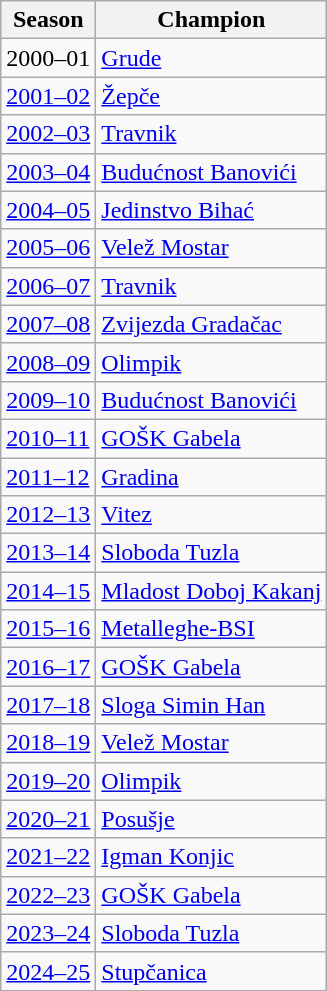<table class="wikitable">
<tr>
<th>Season</th>
<th>Champion</th>
</tr>
<tr>
<td>2000–01</td>
<td><a href='#'>Grude</a></td>
</tr>
<tr>
<td><a href='#'>2001–02</a></td>
<td><a href='#'>Žepče</a></td>
</tr>
<tr>
<td><a href='#'>2002–03</a></td>
<td><a href='#'>Travnik</a></td>
</tr>
<tr>
<td><a href='#'>2003–04</a></td>
<td><a href='#'>Budućnost Banovići</a></td>
</tr>
<tr>
<td><a href='#'>2004–05</a></td>
<td><a href='#'>Jedinstvo Bihać</a></td>
</tr>
<tr>
<td><a href='#'>2005–06</a></td>
<td><a href='#'>Velež Mostar</a></td>
</tr>
<tr>
<td><a href='#'>2006–07</a></td>
<td><a href='#'>Travnik</a></td>
</tr>
<tr>
<td><a href='#'>2007–08</a></td>
<td><a href='#'>Zvijezda Gradačac</a></td>
</tr>
<tr>
<td><a href='#'>2008–09</a></td>
<td><a href='#'>Olimpik</a></td>
</tr>
<tr>
<td><a href='#'>2009–10</a></td>
<td><a href='#'>Budućnost Banovići</a></td>
</tr>
<tr>
<td><a href='#'>2010–11</a></td>
<td><a href='#'>GOŠK Gabela</a></td>
</tr>
<tr>
<td><a href='#'>2011–12</a></td>
<td><a href='#'>Gradina</a></td>
</tr>
<tr>
<td><a href='#'>2012–13</a></td>
<td><a href='#'>Vitez</a></td>
</tr>
<tr>
<td><a href='#'>2013–14</a></td>
<td><a href='#'>Sloboda Tuzla</a></td>
</tr>
<tr>
<td><a href='#'>2014–15</a></td>
<td><a href='#'>Mladost Doboj Kakanj</a></td>
</tr>
<tr>
<td><a href='#'>2015–16</a></td>
<td><a href='#'>Metalleghe-BSI</a></td>
</tr>
<tr>
<td><a href='#'>2016–17</a></td>
<td><a href='#'>GOŠK Gabela</a></td>
</tr>
<tr>
<td><a href='#'>2017–18</a></td>
<td><a href='#'>Sloga Simin Han</a></td>
</tr>
<tr>
<td><a href='#'>2018–19</a></td>
<td><a href='#'>Velež Mostar</a></td>
</tr>
<tr>
<td><a href='#'>2019–20</a></td>
<td><a href='#'>Olimpik</a></td>
</tr>
<tr>
<td><a href='#'>2020–21</a></td>
<td><a href='#'>Posušje</a></td>
</tr>
<tr>
<td><a href='#'>2021–22</a></td>
<td><a href='#'>Igman Konjic</a></td>
</tr>
<tr>
<td><a href='#'>2022–23</a></td>
<td><a href='#'>GOŠK Gabela</a></td>
</tr>
<tr>
<td><a href='#'>2023–24</a></td>
<td><a href='#'>Sloboda Tuzla</a></td>
</tr>
<tr>
<td><a href='#'>2024–25</a></td>
<td><a href='#'>Stupčanica</a></td>
</tr>
</table>
